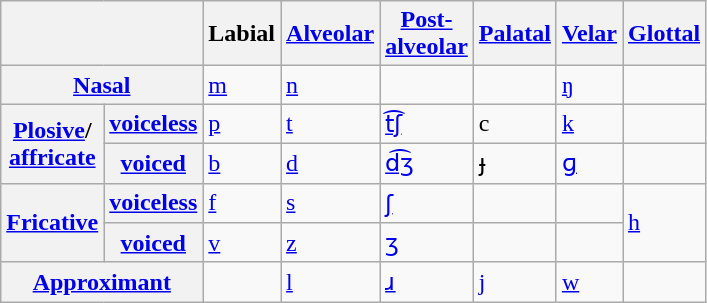<table class="wikitable">
<tr>
<th colspan="2"></th>
<th><strong>Labial</strong></th>
<th><strong><a href='#'>Alveolar</a></strong></th>
<th><strong><a href='#'>Post-</a></strong><br><strong><a href='#'>alveolar</a></strong></th>
<th><strong><a href='#'>Palatal</a></strong></th>
<th><strong><a href='#'>Velar</a></strong></th>
<th><strong><a href='#'>Glottal</a></strong></th>
</tr>
<tr>
<th colspan="2"><strong><a href='#'>Nasal</a></strong></th>
<td><a href='#'>m</a></td>
<td><a href='#'>n</a></td>
<td></td>
<td></td>
<td><a href='#'>ŋ</a></td>
<td></td>
</tr>
<tr>
<th rowspan="2"><strong><a href='#'>Plosive</a>/</strong><br><strong><a href='#'>affricate</a></strong></th>
<th><strong><a href='#'>voiceless</a></strong></th>
<td><a href='#'>p</a></td>
<td><a href='#'>t</a></td>
<td><a href='#'>t͡ʃ</a></td>
<td>c</td>
<td><a href='#'>k</a></td>
<td></td>
</tr>
<tr>
<th><strong><a href='#'>voiced</a></strong></th>
<td><a href='#'>b</a></td>
<td><a href='#'>d</a></td>
<td><a href='#'>d͡ʒ</a></td>
<td>ɟ</td>
<td><a href='#'>ɡ</a></td>
<td></td>
</tr>
<tr>
<th rowspan="2"><strong><a href='#'>Fricative</a></strong></th>
<th><strong><a href='#'>voiceless</a></strong></th>
<td><a href='#'>f</a></td>
<td><a href='#'>s</a></td>
<td><a href='#'>ʃ</a></td>
<td></td>
<td></td>
<td rowspan="2"><a href='#'>h</a></td>
</tr>
<tr>
<th><strong><a href='#'>voiced</a></strong></th>
<td><a href='#'>v</a></td>
<td><a href='#'>z</a></td>
<td><a href='#'>ʒ</a></td>
<td></td>
<td></td>
</tr>
<tr>
<th colspan="2"><strong><a href='#'>Approximant</a></strong></th>
<td></td>
<td><a href='#'>l</a></td>
<td><a href='#'>ɹ</a></td>
<td><a href='#'>j</a></td>
<td><a href='#'>w</a></td>
</tr>
</table>
